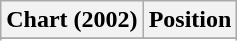<table class="wikitable sortable plainrowheaders" style="text-align:center">
<tr>
<th scope="col">Chart (2002)</th>
<th scope="col">Position</th>
</tr>
<tr>
</tr>
<tr>
</tr>
</table>
